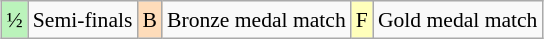<table class="wikitable" style="margin:0.5em auto; font-size:90%; line-height:1.25em;">
<tr>
<td bgcolor="#BBF3BB" align=center>½</td>
<td>Semi-finals</td>
<td bgcolor="#FEDCBA" align=center>B</td>
<td>Bronze medal match</td>
<td bgcolor="#FFFFBB" align=center>F</td>
<td>Gold medal match</td>
</tr>
</table>
